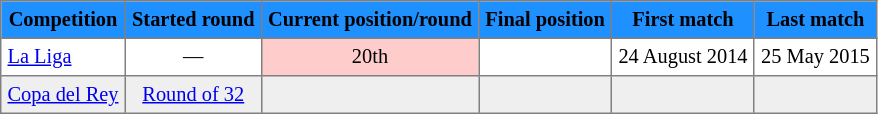<table cellpadding="4" cellspacing="0" border="1" style="text-align: center; font-size: 85%; border: gray solid 1px; border-collapse: collapse;">
<tr align="center" bgcolor="#1E90FF">
<th>Competition</th>
<th>Started round</th>
<th>Current position/round</th>
<th>Final position</th>
<th>First match</th>
<th>Last match</th>
</tr>
<tr>
<td align="left"><a href='#'>La Liga</a></td>
<td>—</td>
<td bgcolor="#FFCCCC">20th</td>
<td></td>
<td>24 August 2014</td>
<td>25 May 2015</td>
</tr>
<tr bgcolor="#EFEFEF">
<td align="left"><a href='#'>Copa del Rey</a></td>
<td><a href='#'>Round of 32</a></td>
<td></td>
<td></td>
<td></td>
<td></td>
</tr>
</table>
